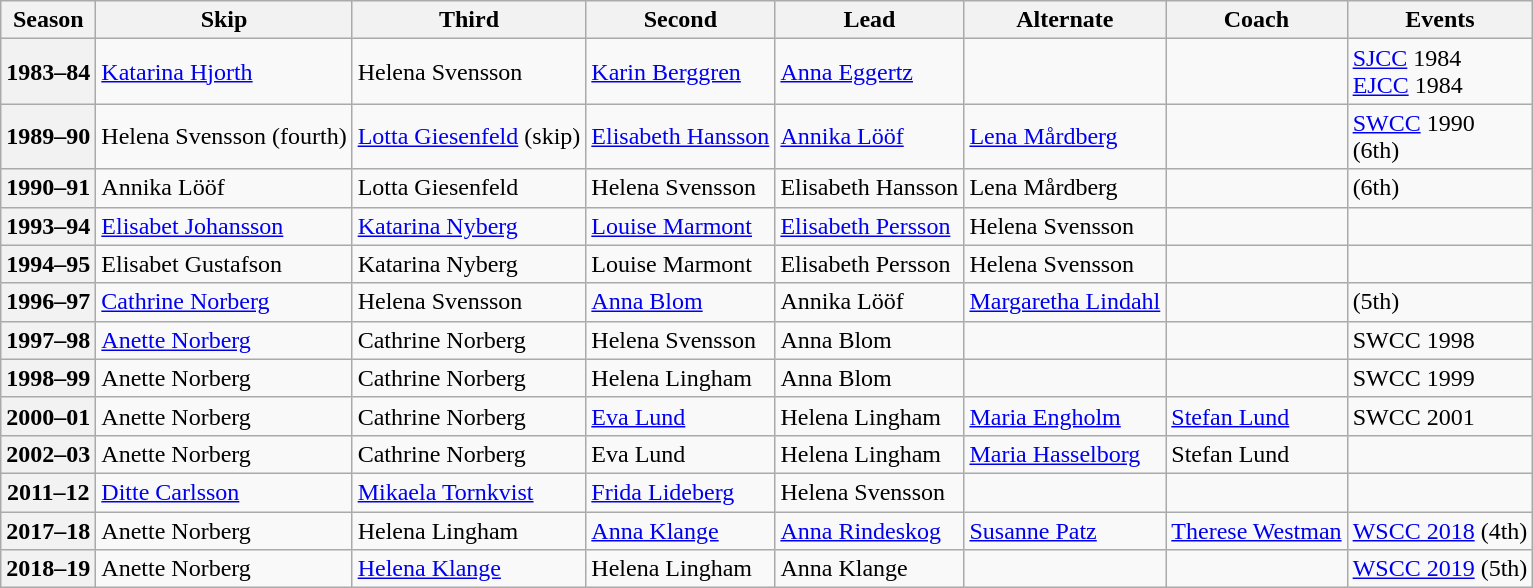<table class="wikitable">
<tr>
<th scope="col">Season</th>
<th scope="col">Skip</th>
<th scope="col">Third</th>
<th scope="col">Second</th>
<th scope="col">Lead</th>
<th scope="col">Alternate</th>
<th scope="col">Coach</th>
<th scope="col">Events</th>
</tr>
<tr>
<th scope="row">1983–84</th>
<td><a href='#'>Katarina Hjorth</a></td>
<td>Helena Svensson</td>
<td><a href='#'>Karin Berggren</a></td>
<td><a href='#'>Anna Eggertz</a></td>
<td></td>
<td></td>
<td><a href='#'>SJCC</a> 1984 <br><a href='#'>EJCC</a> 1984 </td>
</tr>
<tr>
<th scope="row">1989–90</th>
<td>Helena Svensson (fourth)</td>
<td><a href='#'>Lotta Giesenfeld</a> (skip)</td>
<td><a href='#'>Elisabeth Hansson</a></td>
<td><a href='#'>Annika Lööf</a></td>
<td><a href='#'>Lena Mårdberg</a></td>
<td></td>
<td><a href='#'>SWCC</a> 1990 <br> (6th)</td>
</tr>
<tr>
<th scope="row">1990–91</th>
<td>Annika Lööf</td>
<td>Lotta Giesenfeld</td>
<td>Helena Svensson</td>
<td>Elisabeth Hansson</td>
<td>Lena Mårdberg</td>
<td></td>
<td> (6th)</td>
</tr>
<tr>
<th scope="row">1993–94</th>
<td><a href='#'>Elisabet Johansson</a></td>
<td><a href='#'>Katarina Nyberg</a></td>
<td><a href='#'>Louise Marmont</a></td>
<td><a href='#'>Elisabeth Persson</a></td>
<td>Helena Svensson</td>
<td></td>
<td> </td>
</tr>
<tr>
<th scope="row">1994–95</th>
<td>Elisabet Gustafson</td>
<td>Katarina Nyberg</td>
<td>Louise Marmont</td>
<td>Elisabeth Persson</td>
<td>Helena Svensson</td>
<td></td>
<td> </td>
</tr>
<tr>
<th scope="row">1996–97</th>
<td><a href='#'>Cathrine Norberg</a></td>
<td>Helena Svensson</td>
<td><a href='#'>Anna Blom</a></td>
<td>Annika Lööf</td>
<td><a href='#'>Margaretha Lindahl</a></td>
<td></td>
<td> (5th)</td>
</tr>
<tr>
<th scope="row">1997–98</th>
<td><a href='#'>Anette Norberg</a></td>
<td>Cathrine Norberg</td>
<td>Helena Svensson</td>
<td>Anna Blom</td>
<td></td>
<td></td>
<td>SWCC 1998 </td>
</tr>
<tr>
<th scope="row">1998–99</th>
<td>Anette Norberg</td>
<td>Cathrine Norberg</td>
<td>Helena Lingham</td>
<td>Anna Blom</td>
<td></td>
<td></td>
<td>SWCC 1999 </td>
</tr>
<tr>
<th scope="row">2000–01</th>
<td>Anette Norberg</td>
<td>Cathrine Norberg</td>
<td><a href='#'>Eva Lund</a></td>
<td>Helena Lingham</td>
<td><a href='#'>Maria Engholm</a></td>
<td><a href='#'>Stefan Lund</a></td>
<td>SWCC 2001 <br> </td>
</tr>
<tr>
<th scope="row">2002–03</th>
<td>Anette Norberg</td>
<td>Cathrine Norberg</td>
<td>Eva Lund</td>
<td>Helena Lingham</td>
<td><a href='#'>Maria Hasselborg</a></td>
<td>Stefan Lund</td>
<td> </td>
</tr>
<tr>
<th scope="row">2011–12</th>
<td><a href='#'>Ditte Carlsson</a></td>
<td><a href='#'>Mikaela Tornkvist</a></td>
<td><a href='#'>Frida Lideberg</a></td>
<td>Helena Svensson</td>
<td></td>
<td></td>
<td></td>
</tr>
<tr>
<th scope="row">2017–18</th>
<td>Anette Norberg</td>
<td>Helena Lingham</td>
<td><a href='#'>Anna Klange</a></td>
<td><a href='#'>Anna Rindeskog</a></td>
<td><a href='#'>Susanne Patz</a></td>
<td><a href='#'>Therese Westman</a></td>
<td><a href='#'>WSCC 2018</a> (4th)</td>
</tr>
<tr>
<th scope="row">2018–19</th>
<td>Anette Norberg</td>
<td><a href='#'>Helena Klange</a></td>
<td>Helena Lingham</td>
<td>Anna Klange</td>
<td></td>
<td></td>
<td><a href='#'>WSCC 2019</a> (5th)</td>
</tr>
</table>
